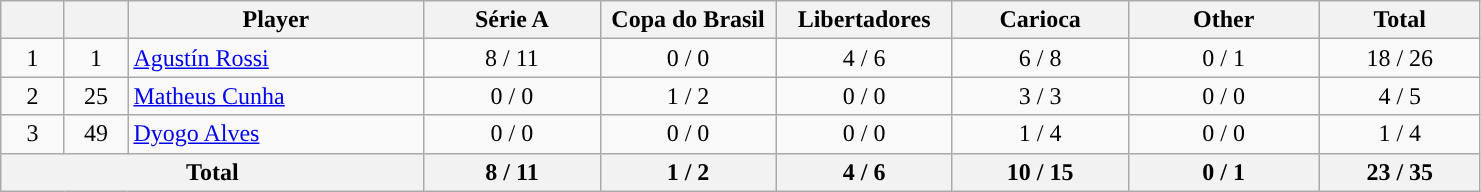<table class="wikitable sortable" style="text-align: center;">
<tr>
<th style=width:35px;"></th>
<th style=width:35px;"></th>
<th style=width:190px;">Player</th>
<th style=width:110px;">Série A</th>
<th style=width:110px;">Copa do Brasil</th>
<th style=width:110px;">Libertadores</th>
<th style=width:110px;">Carioca</th>
<th style="width:120px;">Other</th>
<th style=width:100px;">Total</th>
</tr>
<tr>
<td rowspan="1">1</td>
<td>1</td>
<td align="left"> <a href='#'>Agustín Rossi</a></td>
<td>8 / 11</td>
<td>0 / 0</td>
<td>4 / 6</td>
<td>6 / 8</td>
<td>0 / 1</td>
<td>18 / 26</td>
</tr>
<tr>
<td rowspan="1">2</td>
<td>25</td>
<td style="text-align:left;"> <a href='#'>Matheus Cunha</a></td>
<td>0 / 0</td>
<td>1 / 2</td>
<td>0 / 0</td>
<td>3 / 3</td>
<td>0 / 0</td>
<td>4 / 5</td>
</tr>
<tr>
<td rowspan="1">3</td>
<td>49</td>
<td style="text-align:left;"> <a href='#'>Dyogo Alves</a></td>
<td>0 / 0</td>
<td>0 / 0</td>
<td>0 / 0</td>
<td>1 / 4</td>
<td>0 / 0</td>
<td>1 / 4</td>
</tr>
<tr>
<th colspan="3">Total</th>
<th>8 / 11</th>
<th>1 / 2</th>
<th>4 / 6</th>
<th>10 / 15</th>
<th>0 / 1</th>
<th>23 / 35</th>
</tr>
</table>
